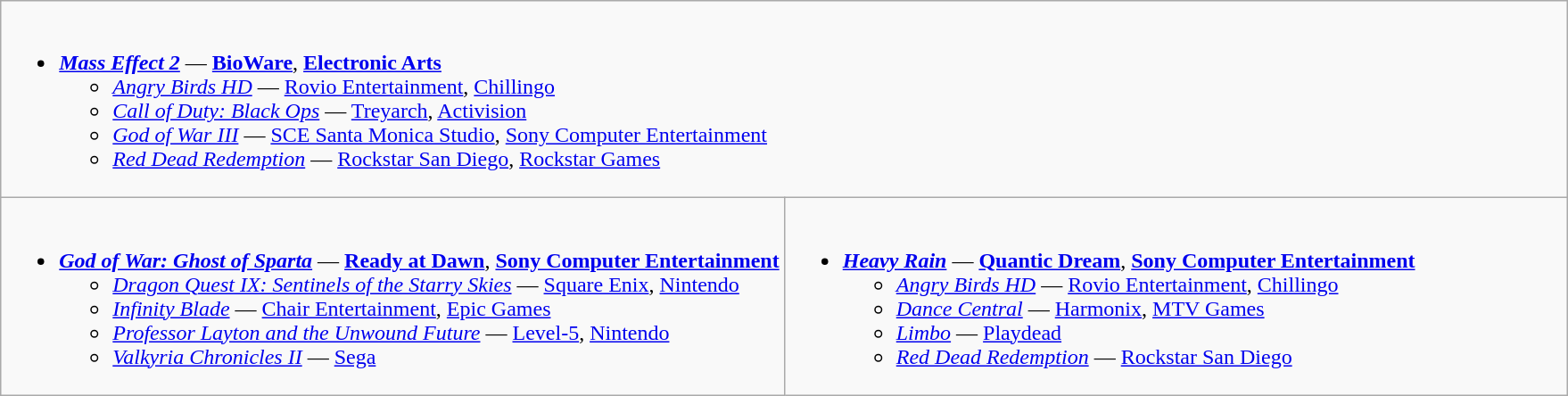<table class="wikitable">
<tr>
<td valign="top" width="50%" colspan="2"><br><ul><li><strong><em><a href='#'>Mass Effect 2</a></em></strong> — <strong><a href='#'>BioWare</a></strong>, <strong><a href='#'>Electronic Arts</a></strong><ul><li><em><a href='#'>Angry Birds HD</a></em> — <a href='#'>Rovio Entertainment</a>, <a href='#'>Chillingo</a></li><li><em><a href='#'>Call of Duty: Black Ops</a></em> — <a href='#'>Treyarch</a>, <a href='#'>Activision</a></li><li><em><a href='#'>God of War III</a></em> — <a href='#'>SCE Santa Monica Studio</a>, <a href='#'>Sony Computer Entertainment</a></li><li><em><a href='#'>Red Dead Redemption</a></em> — <a href='#'>Rockstar San Diego</a>, <a href='#'>Rockstar Games</a></li></ul></li></ul></td>
</tr>
<tr>
<td valign="top" width="50%"><br><ul><li><strong><em><a href='#'>God of War: Ghost of Sparta</a></em></strong> — <strong><a href='#'>Ready at Dawn</a></strong>, <strong><a href='#'>Sony Computer Entertainment</a></strong><ul><li><em><a href='#'>Dragon Quest IX: Sentinels of the Starry Skies</a></em> — <a href='#'>Square Enix</a>, <a href='#'>Nintendo</a></li><li><em><a href='#'>Infinity Blade</a></em> — <a href='#'>Chair Entertainment</a>, <a href='#'>Epic Games</a></li><li><em><a href='#'>Professor Layton and the Unwound Future</a></em> — <a href='#'>Level-5</a>, <a href='#'>Nintendo</a></li><li><em><a href='#'>Valkyria Chronicles II</a></em> — <a href='#'>Sega</a></li></ul></li></ul></td>
<td valign="top" width="50%"><br><ul><li><strong><em><a href='#'>Heavy Rain</a></em></strong> — <strong><a href='#'>Quantic Dream</a></strong>, <strong><a href='#'>Sony Computer Entertainment</a></strong><ul><li><em><a href='#'>Angry Birds HD</a></em> — <a href='#'>Rovio Entertainment</a>, <a href='#'>Chillingo</a></li><li><em><a href='#'>Dance Central</a></em> — <a href='#'>Harmonix</a>, <a href='#'>MTV Games</a></li><li><em><a href='#'>Limbo</a></em> — <a href='#'>Playdead</a></li><li><em><a href='#'>Red Dead Redemption</a></em> — <a href='#'>Rockstar San Diego</a></li></ul></li></ul></td>
</tr>
</table>
